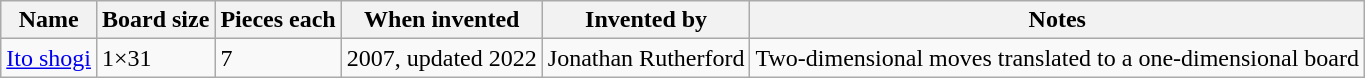<table class="wikitable">
<tr>
<th>Name</th>
<th>Board size</th>
<th>Pieces each</th>
<th>When invented</th>
<th>Invented by</th>
<th>Notes</th>
</tr>
<tr>
<td><a href='#'>Ito shogi</a></td>
<td>1×31</td>
<td>7</td>
<td>2007, updated 2022</td>
<td>Jonathan Rutherford</td>
<td>Two-dimensional moves translated to a one-dimensional board</td>
</tr>
</table>
